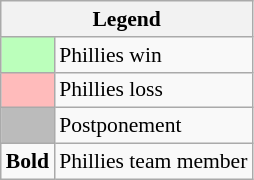<table class="wikitable" style="font-size:90%">
<tr>
<th colspan="2">Legend</th>
</tr>
<tr>
<td style="background:#bfb;"> </td>
<td>Phillies win</td>
</tr>
<tr>
<td style="background:#fbb;"> </td>
<td>Phillies loss</td>
</tr>
<tr>
<td style="background:#bbb;"> </td>
<td>Postponement</td>
</tr>
<tr>
<td><strong>Bold</strong></td>
<td>Phillies team member</td>
</tr>
</table>
